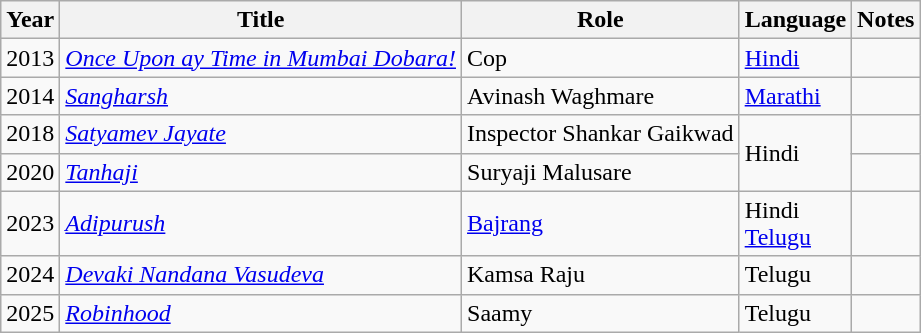<table class="wikitable">
<tr>
<th>Year</th>
<th>Title</th>
<th>Role</th>
<th>Language</th>
<th>Notes</th>
</tr>
<tr>
<td>2013</td>
<td><em><a href='#'>Once Upon ay Time in Mumbai Dobara!</a></em></td>
<td>Cop</td>
<td><a href='#'>Hindi</a></td>
<td></td>
</tr>
<tr>
<td>2014</td>
<td><em><a href='#'>Sangharsh</a></em></td>
<td>Avinash Waghmare</td>
<td><a href='#'>Marathi</a></td>
<td></td>
</tr>
<tr>
<td>2018</td>
<td><em><a href='#'>Satyamev Jayate</a></em></td>
<td>Inspector Shankar Gaikwad</td>
<td rowspan="2">Hindi</td>
<td></td>
</tr>
<tr>
<td>2020</td>
<td><em><a href='#'>Tanhaji</a></em></td>
<td>Suryaji Malusare</td>
<td></td>
</tr>
<tr>
<td>2023</td>
<td><em><a href='#'>Adipurush</a></em></td>
<td><a href='#'>Bajrang</a></td>
<td>Hindi<br><a href='#'>Telugu</a></td>
<td></td>
</tr>
<tr>
<td>2024</td>
<td><em><a href='#'>Devaki Nandana Vasudeva</a></em></td>
<td>Kamsa Raju</td>
<td>Telugu</td>
<td></td>
</tr>
<tr>
<td>2025</td>
<td><em><a href='#'>Robinhood</a></em></td>
<td>Saamy</td>
<td>Telugu</td>
<td></td>
</tr>
</table>
